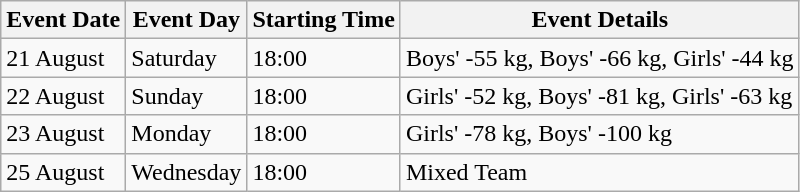<table class="wikitable">
<tr>
<th>Event Date</th>
<th>Event Day</th>
<th>Starting Time</th>
<th>Event Details</th>
</tr>
<tr>
<td>21 August</td>
<td>Saturday</td>
<td>18:00</td>
<td>Boys' -55 kg, Boys' -66 kg, Girls' -44 kg</td>
</tr>
<tr>
<td>22 August</td>
<td>Sunday</td>
<td>18:00</td>
<td>Girls' -52 kg, Boys' -81 kg, Girls' -63 kg</td>
</tr>
<tr>
<td>23 August</td>
<td>Monday</td>
<td>18:00</td>
<td>Girls' -78 kg, Boys' -100 kg</td>
</tr>
<tr>
<td>25 August</td>
<td>Wednesday</td>
<td>18:00</td>
<td>Mixed Team</td>
</tr>
</table>
